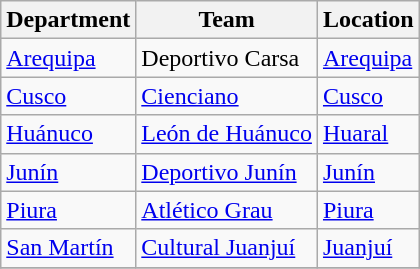<table class="wikitable">
<tr>
<th>Department</th>
<th>Team</th>
<th>Location</th>
</tr>
<tr>
<td><a href='#'>Arequipa</a></td>
<td>Deportivo Carsa</td>
<td><a href='#'>Arequipa</a></td>
</tr>
<tr>
<td><a href='#'>Cusco</a></td>
<td><a href='#'>Cienciano</a></td>
<td><a href='#'>Cusco</a></td>
</tr>
<tr>
<td><a href='#'>Huánuco</a></td>
<td><a href='#'>León de Huánuco</a></td>
<td><a href='#'>Huaral</a></td>
</tr>
<tr>
<td><a href='#'>Junín</a></td>
<td><a href='#'>Deportivo Junín</a></td>
<td><a href='#'>Junín</a></td>
</tr>
<tr>
<td><a href='#'>Piura</a></td>
<td><a href='#'>Atlético Grau</a></td>
<td><a href='#'>Piura</a></td>
</tr>
<tr>
<td><a href='#'>San Martín</a></td>
<td><a href='#'>Cultural Juanjuí</a></td>
<td><a href='#'>Juanjuí</a></td>
</tr>
<tr>
</tr>
</table>
